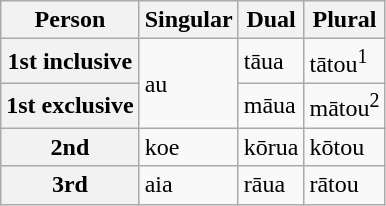<table class="wikitable" style="text-align:left">
<tr>
<th>Person</th>
<th>Singular</th>
<th>Dual</th>
<th>Plural</th>
</tr>
<tr>
<th>1st inclusive</th>
<td rowspan="2">au</td>
<td>tāua</td>
<td>tātou<sup>1</sup></td>
</tr>
<tr>
<th>1st exclusive</th>
<td>māua</td>
<td>mātou<sup>2</sup></td>
</tr>
<tr>
<th>2nd</th>
<td>koe</td>
<td>kōrua</td>
<td>kōtou</td>
</tr>
<tr>
<th>3rd</th>
<td>aia</td>
<td>rāua</td>
<td>rātou</td>
</tr>
</table>
